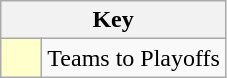<table class="wikitable" style="text-align: center;">
<tr>
<th colspan=2>Key</th>
</tr>
<tr>
<td style="background:#ffffcc; width:20px;"></td>
<td align=left>Teams to Playoffs</td>
</tr>
</table>
